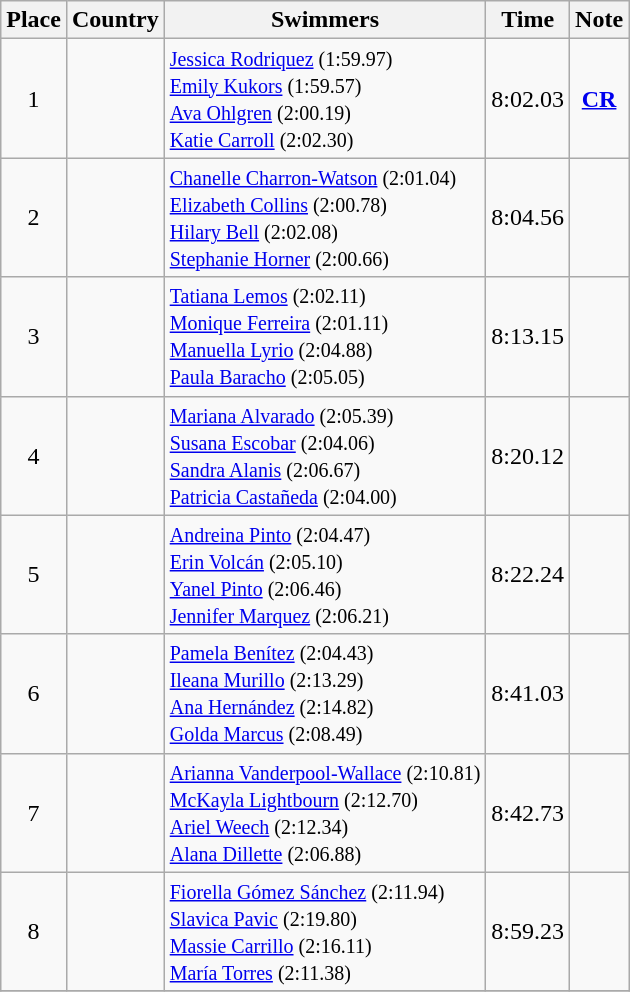<table class="wikitable" style="text-align:center">
<tr>
<th>Place</th>
<th>Country</th>
<th>Swimmers</th>
<th>Time</th>
<th>Note</th>
</tr>
<tr>
<td>1</td>
<td align=left></td>
<td align=left><small><a href='#'>Jessica Rodriquez</a> (1:59.97) <br><a href='#'>Emily Kukors</a> (1:59.57) <br><a href='#'>Ava Ohlgren</a> (2:00.19) <br> <a href='#'>Katie Carroll</a> (2:02.30)</small></td>
<td>8:02.03</td>
<td><strong><a href='#'>CR</a></strong></td>
</tr>
<tr>
<td>2</td>
<td align=left></td>
<td align=left><small><a href='#'>Chanelle Charron-Watson</a> (2:01.04) <br><a href='#'>Elizabeth Collins</a> (2:00.78) <br><a href='#'>Hilary Bell</a> (2:02.08) <br> <a href='#'>Stephanie Horner</a> (2:00.66)</small></td>
<td>8:04.56</td>
<td></td>
</tr>
<tr>
<td>3</td>
<td align=left></td>
<td align=left><small><a href='#'>Tatiana Lemos</a> (2:02.11) <br><a href='#'>Monique Ferreira</a> (2:01.11) <br><a href='#'>Manuella Lyrio</a> (2:04.88) <br> <a href='#'>Paula Baracho</a> (2:05.05)</small></td>
<td>8:13.15</td>
<td></td>
</tr>
<tr>
<td>4</td>
<td align=left></td>
<td align=left><small><a href='#'>Mariana Alvarado</a> (2:05.39) <br><a href='#'>Susana Escobar</a> (2:04.06) <br><a href='#'>Sandra Alanis</a> (2:06.67) <br> <a href='#'>Patricia Castañeda</a> (2:04.00)</small></td>
<td>8:20.12</td>
<td></td>
</tr>
<tr>
<td>5</td>
<td align=left></td>
<td align=left><small><a href='#'>Andreina Pinto</a> (2:04.47) <br><a href='#'>Erin Volcán</a> (2:05.10) <br><a href='#'>Yanel Pinto</a> (2:06.46) <br> <a href='#'>Jennifer Marquez</a> (2:06.21)</small></td>
<td>8:22.24</td>
<td></td>
</tr>
<tr>
<td>6</td>
<td align=left></td>
<td align=left><small><a href='#'>Pamela Benítez</a> (2:04.43) <br><a href='#'>Ileana Murillo</a> (2:13.29) <br><a href='#'>Ana Hernández</a> (2:14.82) <br> <a href='#'>Golda Marcus</a> (2:08.49)</small></td>
<td>8:41.03</td>
<td></td>
</tr>
<tr>
<td>7</td>
<td align=left></td>
<td align=left><small><a href='#'>Arianna Vanderpool-Wallace</a> (2:10.81) <br><a href='#'>McKayla Lightbourn</a> (2:12.70) <br><a href='#'>Ariel Weech</a> (2:12.34) <br> <a href='#'>Alana Dillette</a> (2:06.88)</small></td>
<td>8:42.73</td>
<td></td>
</tr>
<tr>
<td>8</td>
<td align=left></td>
<td align=left><small><a href='#'>Fiorella Gómez Sánchez</a> (2:11.94) <br><a href='#'>Slavica Pavic</a> (2:19.80) <br><a href='#'>Massie Carrillo</a> (2:16.11) <br> <a href='#'>María Torres</a> (2:11.38)</small></td>
<td>8:59.23</td>
<td></td>
</tr>
<tr>
</tr>
</table>
